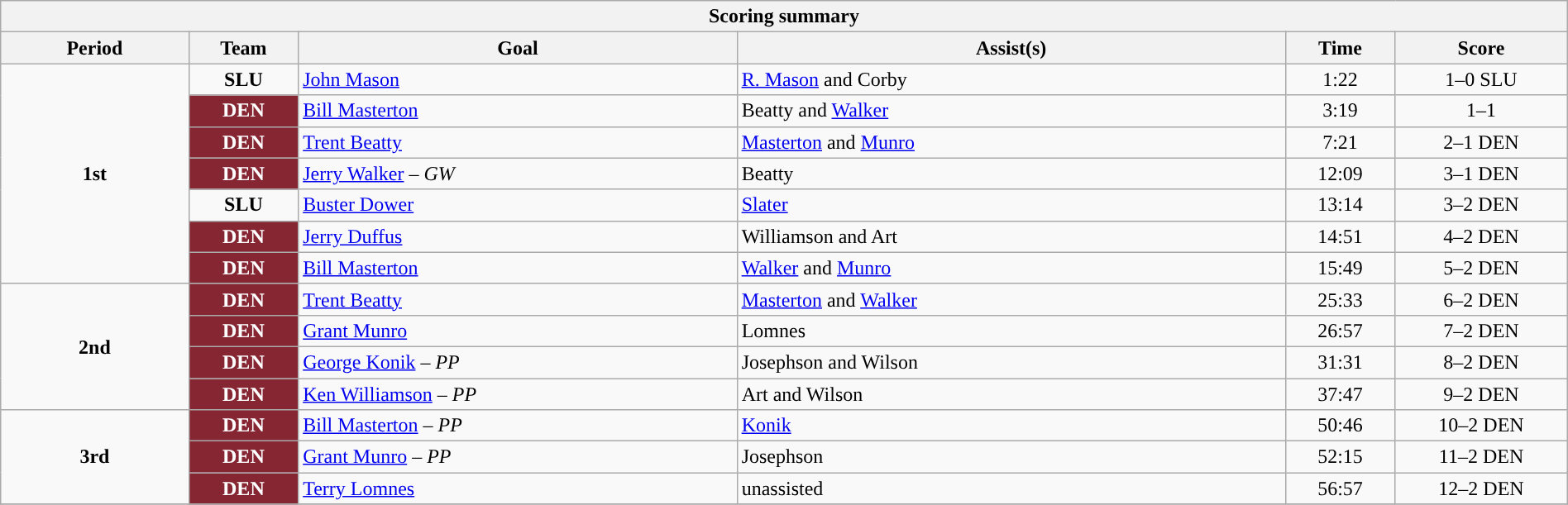<table style="width:100%;" class="wikitable">
<tr>
<th colspan=6>Scoring summary</th>
</tr>
<tr>
<th style="width:12%;">Period</th>
<th style="width:7%;">Team</th>
<th style="width:28%;">Goal</th>
<th style="width:35%;">Assist(s)</th>
<th style="width:7%;">Time</th>
<th style="width:11%;">Score</th>
</tr>
<tr>
<td style="text-align:center;" rowspan="7"><strong>1st</strong></td>
<td align=center><strong>SLU</strong></td>
<td><a href='#'>John Mason</a></td>
<td><a href='#'>R. Mason</a> and Corby</td>
<td align=center>1:22</td>
<td align=center>1–0 SLU</td>
</tr>
<tr>
<td align=center style="color:white; background:#862633; "><strong>DEN</strong></td>
<td><a href='#'>Bill Masterton</a></td>
<td>Beatty and <a href='#'>Walker</a></td>
<td align=center>3:19</td>
<td align=center>1–1</td>
</tr>
<tr>
<td align=center style="color:white; background:#862633; "><strong>DEN</strong></td>
<td><a href='#'>Trent Beatty</a></td>
<td><a href='#'>Masterton</a> and <a href='#'>Munro</a></td>
<td align=center>7:21</td>
<td align=center>2–1 DEN</td>
</tr>
<tr>
<td align=center style="color:white; background:#862633; "><strong>DEN</strong></td>
<td><a href='#'>Jerry Walker</a> – <em>GW</em></td>
<td>Beatty</td>
<td align=center>12:09</td>
<td align=center>3–1 DEN</td>
</tr>
<tr>
<td align=center><strong>SLU</strong></td>
<td><a href='#'>Buster Dower</a></td>
<td><a href='#'>Slater</a></td>
<td align=center>13:14</td>
<td align=center>3–2 DEN</td>
</tr>
<tr>
<td align=center style="color:white; background:#862633; "><strong>DEN</strong></td>
<td><a href='#'>Jerry Duffus</a></td>
<td>Williamson and Art</td>
<td align=center>14:51</td>
<td align=center>4–2 DEN</td>
</tr>
<tr>
<td align=center style="color:white; background:#862633; "><strong>DEN</strong></td>
<td><a href='#'>Bill Masterton</a></td>
<td><a href='#'>Walker</a> and <a href='#'>Munro</a></td>
<td align=center>15:49</td>
<td align=center>5–2 DEN</td>
</tr>
<tr>
<td style="text-align:center;" rowspan="4"><strong>2nd</strong></td>
<td align=center style="color:white; background:#862633; "><strong>DEN</strong></td>
<td><a href='#'>Trent Beatty</a></td>
<td><a href='#'>Masterton</a> and <a href='#'>Walker</a></td>
<td align=center>25:33</td>
<td align=center>6–2 DEN</td>
</tr>
<tr>
<td align=center style="color:white; background:#862633; "><strong>DEN</strong></td>
<td><a href='#'>Grant Munro</a></td>
<td>Lomnes</td>
<td align=center>26:57</td>
<td align=center>7–2 DEN</td>
</tr>
<tr>
<td align=center style="color:white; background:#862633; "><strong>DEN</strong></td>
<td><a href='#'>George Konik</a> – <em>PP</em></td>
<td>Josephson and Wilson</td>
<td align=center>31:31</td>
<td align=center>8–2 DEN</td>
</tr>
<tr>
<td align=center style="color:white; background:#862633; "><strong>DEN</strong></td>
<td><a href='#'>Ken Williamson</a> – <em>PP</em></td>
<td>Art and Wilson</td>
<td align=center>37:47</td>
<td align=center>9–2 DEN</td>
</tr>
<tr>
<td style="text-align:center;" rowspan="3"><strong>3rd</strong></td>
<td align=center style="color:white; background:#862633; "><strong>DEN</strong></td>
<td><a href='#'>Bill Masterton</a> – <em>PP</em></td>
<td><a href='#'>Konik</a></td>
<td align=center>50:46</td>
<td align=center>10–2 DEN</td>
</tr>
<tr>
<td align=center style="color:white; background:#862633; "><strong>DEN</strong></td>
<td><a href='#'>Grant Munro</a> – <em>PP</em></td>
<td>Josephson</td>
<td align=center>52:15</td>
<td align=center>11–2 DEN</td>
</tr>
<tr>
<td align=center style="color:white; background:#862633; "><strong>DEN</strong></td>
<td><a href='#'>Terry Lomnes</a></td>
<td>unassisted</td>
<td align=center>56:57</td>
<td align=center>12–2 DEN</td>
</tr>
<tr>
</tr>
</table>
